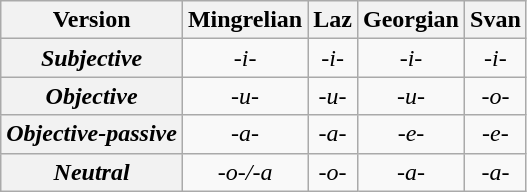<table class="wikitable" style="text-align:center;">
<tr>
<th><strong>Version</strong></th>
<th><strong>Mingrelian</strong></th>
<th><strong>Laz</strong></th>
<th><strong>Georgian</strong></th>
<th><strong>Svan</strong></th>
</tr>
<tr>
<th><em>Subjective</em></th>
<td><em>-i-</em></td>
<td><em>-i-</em></td>
<td><em>-i-</em></td>
<td><em>-i-</em></td>
</tr>
<tr>
<th><em>Objective</em></th>
<td><em>-u-</em></td>
<td><em>-u-</em></td>
<td><em>-u-</em></td>
<td><em>-o-</em></td>
</tr>
<tr>
<th><em>Objective-passive</em></th>
<td><em>-a-</em></td>
<td><em>-a-</em></td>
<td><em>-e-</em></td>
<td><em>-e-</em></td>
</tr>
<tr>
<th><em>Neutral</em></th>
<td><em>-o-/-a</em></td>
<td><em>-o-</em></td>
<td><em>-a-</em></td>
<td><em>-a-</em></td>
</tr>
</table>
